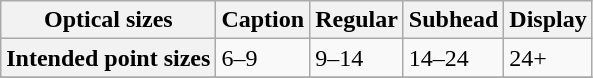<table class="wikitable">
<tr>
<th>Optical sizes</th>
<th>Caption</th>
<th>Regular</th>
<th>Subhead</th>
<th>Display</th>
</tr>
<tr>
<th>Intended point sizes</th>
<td>6–9</td>
<td>9–14</td>
<td>14–24</td>
<td>24+</td>
</tr>
<tr>
</tr>
</table>
